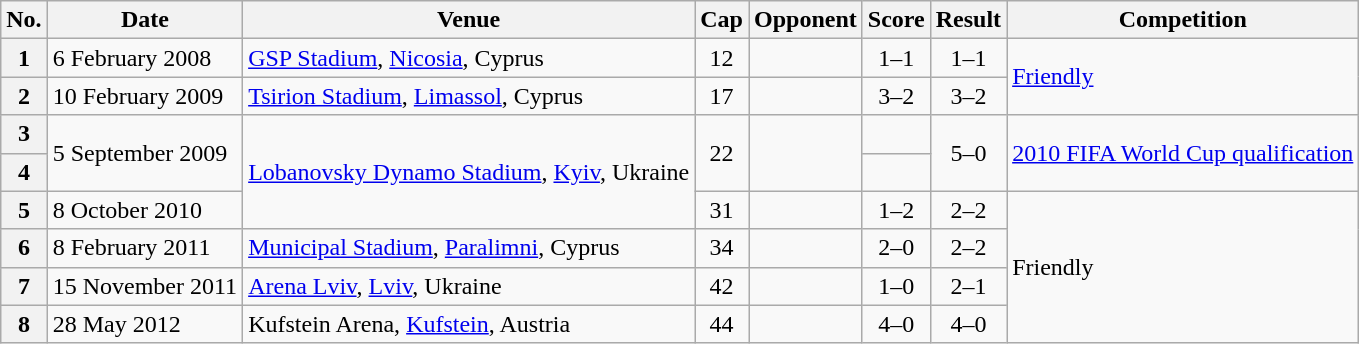<table class="wikitable plainrowheaders sortable">
<tr>
<th scope=col>No.</th>
<th scope=col data-sort-type=date>Date</th>
<th scope=col>Venue</th>
<th scope=col>Cap</th>
<th scope=col>Opponent</th>
<th scope=col>Score</th>
<th scope=col>Result</th>
<th scope=col>Competition</th>
</tr>
<tr>
<th scope=row>1</th>
<td>6 February 2008</td>
<td><a href='#'>GSP Stadium</a>, <a href='#'>Nicosia</a>, Cyprus</td>
<td align=center>12</td>
<td></td>
<td align=center>1–1</td>
<td align=center>1–1</td>
<td rowspan=2><a href='#'>Friendly</a></td>
</tr>
<tr>
<th scope=row>2</th>
<td>10 February 2009</td>
<td><a href='#'>Tsirion Stadium</a>, <a href='#'>Limassol</a>, Cyprus</td>
<td align=center>17</td>
<td></td>
<td align=center>3–2</td>
<td align=center>3–2</td>
</tr>
<tr>
<th scope=row>3</th>
<td rowspan=2>5 September 2009</td>
<td rowspan=3><a href='#'>Lobanovsky Dynamo Stadium</a>, <a href='#'>Kyiv</a>, Ukraine</td>
<td rowspan=2 style="text-align:center;">22</td>
<td rowspan=2></td>
<td></td>
<td rowspan=2 style="text-align:center;">5–0</td>
<td rowspan=2><a href='#'>2010 FIFA World Cup qualification</a></td>
</tr>
<tr>
<th scope=row>4</th>
<td></td>
</tr>
<tr>
<th scope=row>5</th>
<td>8 October 2010</td>
<td align=center>31</td>
<td></td>
<td align=center>1–2</td>
<td align=center>2–2</td>
<td rowspan=4>Friendly</td>
</tr>
<tr>
<th scope=row>6</th>
<td>8 February 2011</td>
<td><a href='#'>Municipal Stadium</a>, <a href='#'>Paralimni</a>, Cyprus</td>
<td align=center>34</td>
<td></td>
<td align=center>2–0</td>
<td align=center>2–2</td>
</tr>
<tr>
<th scope=row>7</th>
<td>15 November 2011</td>
<td><a href='#'>Arena Lviv</a>, <a href='#'>Lviv</a>, Ukraine</td>
<td align=center>42</td>
<td></td>
<td align=center>1–0</td>
<td align=center>2–1</td>
</tr>
<tr>
<th scope=row>8</th>
<td>28 May 2012</td>
<td>Kufstein Arena, <a href='#'>Kufstein</a>, Austria</td>
<td align=center>44</td>
<td></td>
<td align=center>4–0</td>
<td align=center>4–0</td>
</tr>
</table>
